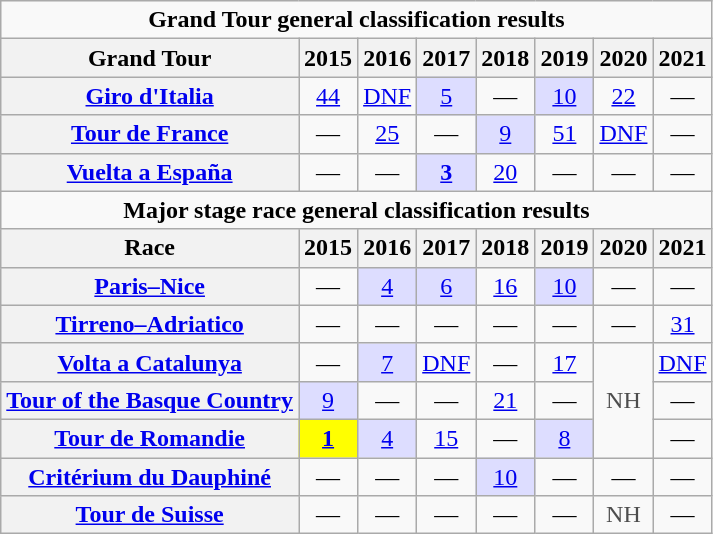<table class="wikitable plainrowheaders">
<tr>
<td colspan=8 align="center"><strong>Grand Tour general classification results</strong></td>
</tr>
<tr>
<th scope="col">Grand Tour</th>
<th scope="col">2015</th>
<th scope="col">2016</th>
<th scope="col">2017</th>
<th scope="col">2018</th>
<th scope="col">2019</th>
<th scope="col">2020</th>
<th scope="col">2021</th>
</tr>
<tr style="text-align:center;">
<th scope="row"> <a href='#'>Giro d'Italia</a></th>
<td><a href='#'>44</a></td>
<td><a href='#'>DNF</a></td>
<td style="background:#ddf;"><a href='#'>5</a></td>
<td>—</td>
<td style="background:#ddf;"><a href='#'>10</a></td>
<td><a href='#'>22</a></td>
<td>—</td>
</tr>
<tr style="text-align:center;">
<th scope="row"> <a href='#'>Tour de France</a></th>
<td>—</td>
<td><a href='#'>25</a></td>
<td>—</td>
<td style="background:#ddf;"><a href='#'>9</a></td>
<td><a href='#'>51</a></td>
<td><a href='#'>DNF</a></td>
<td>—</td>
</tr>
<tr style="text-align:center;">
<th scope="row"> <a href='#'>Vuelta a España</a></th>
<td>—</td>
<td>—</td>
<td style="background:#ddf;"><a href='#'><strong>3</strong></a></td>
<td><a href='#'>20</a></td>
<td>—</td>
<td>—</td>
<td>—</td>
</tr>
<tr>
<td colspan=8 align="center"><strong>Major stage race general classification results</strong></td>
</tr>
<tr>
<th scope="col">Race</th>
<th scope="col">2015</th>
<th scope="col">2016</th>
<th scope="col">2017</th>
<th scope="col">2018</th>
<th scope="col">2019</th>
<th scope="col">2020</th>
<th scope="col">2021</th>
</tr>
<tr style="text-align:center;">
<th scope="row"> <a href='#'>Paris–Nice</a></th>
<td>—</td>
<td style="background:#ddf;"><a href='#'>4</a></td>
<td style="background:#ddf;"><a href='#'>6</a></td>
<td><a href='#'>16</a></td>
<td style="background:#ddf;"><a href='#'>10</a></td>
<td>—</td>
<td>—</td>
</tr>
<tr style="text-align:center;">
<th scope="row"> <a href='#'>Tirreno–Adriatico</a></th>
<td>—</td>
<td>—</td>
<td>—</td>
<td>—</td>
<td>—</td>
<td>—</td>
<td><a href='#'>31</a></td>
</tr>
<tr style="text-align:center;">
<th scope="row"> <a href='#'>Volta a Catalunya</a></th>
<td>—</td>
<td style="background:#ddf;"><a href='#'>7</a></td>
<td><a href='#'>DNF</a></td>
<td>—</td>
<td><a href='#'>17</a></td>
<td style="color:#4d4d4d;" rowspan=3>NH</td>
<td><a href='#'>DNF</a></td>
</tr>
<tr style="text-align:center;">
<th scope="row"> <a href='#'>Tour of the Basque Country</a></th>
<td style="background:#ddf;"><a href='#'>9</a></td>
<td>—</td>
<td>—</td>
<td><a href='#'>21</a></td>
<td>—</td>
<td>—</td>
</tr>
<tr style="text-align:center;">
<th scope="row"> <a href='#'>Tour de Romandie</a></th>
<td style="background:yellow;"><a href='#'><strong>1</strong></a></td>
<td style="background:#ddf;"><a href='#'>4</a></td>
<td><a href='#'>15</a></td>
<td>—</td>
<td style="background:#ddf;"><a href='#'>8</a></td>
<td>—</td>
</tr>
<tr style="text-align:center;">
<th scope="row"> <a href='#'>Critérium du Dauphiné</a></th>
<td>—</td>
<td>—</td>
<td>—</td>
<td style="background:#ddf;"><a href='#'>10</a></td>
<td>—</td>
<td>—</td>
<td>—</td>
</tr>
<tr style="text-align:center;">
<th scope="row"> <a href='#'>Tour de Suisse</a></th>
<td>—</td>
<td>—</td>
<td>—</td>
<td>—</td>
<td>—</td>
<td style="color:#4d4d4d;">NH</td>
<td>—</td>
</tr>
</table>
